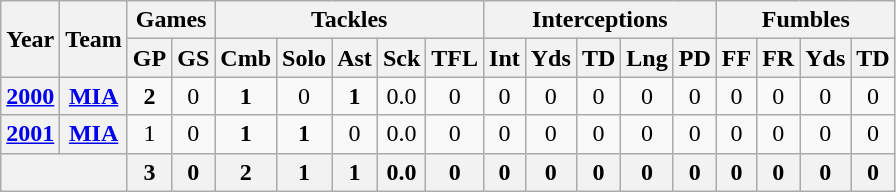<table class="wikitable" style="text-align:center">
<tr>
<th rowspan="2">Year</th>
<th rowspan="2">Team</th>
<th colspan="2">Games</th>
<th colspan="5">Tackles</th>
<th colspan="5">Interceptions</th>
<th colspan="4">Fumbles</th>
</tr>
<tr>
<th>GP</th>
<th>GS</th>
<th>Cmb</th>
<th>Solo</th>
<th>Ast</th>
<th>Sck</th>
<th>TFL</th>
<th>Int</th>
<th>Yds</th>
<th>TD</th>
<th>Lng</th>
<th>PD</th>
<th>FF</th>
<th>FR</th>
<th>Yds</th>
<th>TD</th>
</tr>
<tr>
<th><a href='#'>2000</a></th>
<th><a href='#'>MIA</a></th>
<td><strong>2</strong></td>
<td>0</td>
<td><strong>1</strong></td>
<td>0</td>
<td><strong>1</strong></td>
<td>0.0</td>
<td>0</td>
<td>0</td>
<td>0</td>
<td>0</td>
<td>0</td>
<td>0</td>
<td>0</td>
<td>0</td>
<td>0</td>
<td>0</td>
</tr>
<tr>
<th><a href='#'>2001</a></th>
<th><a href='#'>MIA</a></th>
<td>1</td>
<td>0</td>
<td><strong>1</strong></td>
<td><strong>1</strong></td>
<td>0</td>
<td>0.0</td>
<td>0</td>
<td>0</td>
<td>0</td>
<td>0</td>
<td>0</td>
<td>0</td>
<td>0</td>
<td>0</td>
<td>0</td>
<td>0</td>
</tr>
<tr>
<th colspan="2"></th>
<th>3</th>
<th>0</th>
<th>2</th>
<th>1</th>
<th>1</th>
<th>0.0</th>
<th>0</th>
<th>0</th>
<th>0</th>
<th>0</th>
<th>0</th>
<th>0</th>
<th>0</th>
<th>0</th>
<th>0</th>
<th>0</th>
</tr>
</table>
